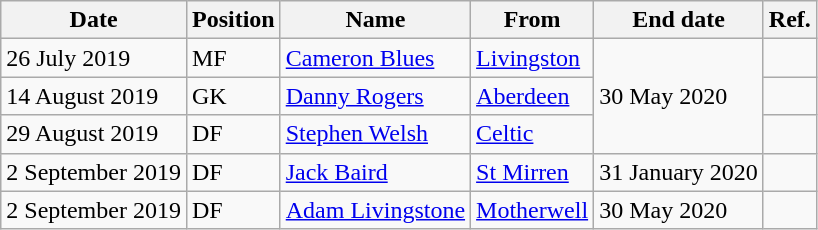<table class="wikitable">
<tr>
<th>Date</th>
<th>Position</th>
<th>Name</th>
<th>From</th>
<th>End date</th>
<th>Ref.</th>
</tr>
<tr>
<td>26 July 2019</td>
<td>MF</td>
<td><a href='#'>Cameron Blues</a></td>
<td><a href='#'>Livingston</a></td>
<td rowspan="3">30 May 2020</td>
<td></td>
</tr>
<tr>
<td>14 August 2019</td>
<td>GK</td>
<td><a href='#'>Danny Rogers</a></td>
<td><a href='#'>Aberdeen</a></td>
<td></td>
</tr>
<tr>
<td>29 August 2019</td>
<td>DF</td>
<td><a href='#'>Stephen Welsh</a></td>
<td><a href='#'>Celtic</a></td>
<td></td>
</tr>
<tr>
<td>2 September 2019</td>
<td>DF</td>
<td><a href='#'>Jack Baird</a></td>
<td><a href='#'>St Mirren</a></td>
<td>31 January 2020</td>
<td></td>
</tr>
<tr>
<td>2 September 2019</td>
<td>DF</td>
<td><a href='#'>Adam Livingstone</a></td>
<td><a href='#'>Motherwell</a></td>
<td>30 May 2020</td>
<td></td>
</tr>
</table>
